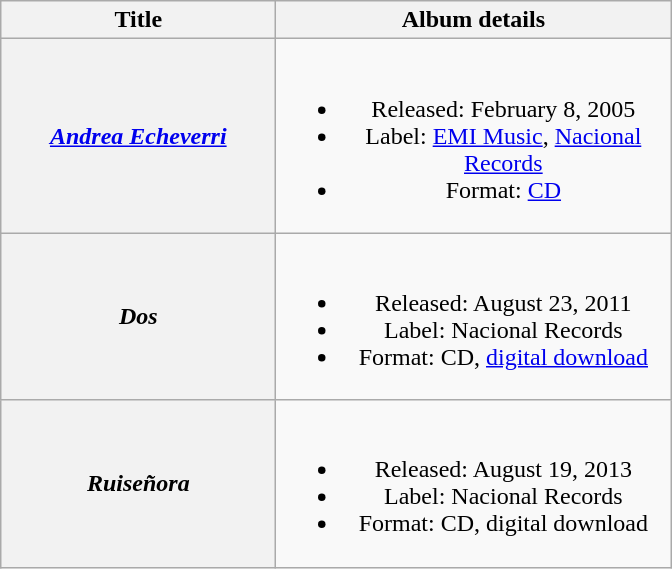<table class="wikitable plainrowheaders" style="text-align:center;">
<tr>
<th scope="col" style="width:11em;">Title</th>
<th scope="col" style="width:16em;">Album details</th>
</tr>
<tr>
<th scope="row"><em><a href='#'>Andrea Echeverri</a></em></th>
<td><br><ul><li>Released: February 8, 2005</li><li>Label: <a href='#'>EMI Music</a>, <a href='#'>Nacional Records</a></li><li>Format: <a href='#'>CD</a></li></ul></td>
</tr>
<tr>
<th scope="row"><em>Dos</em></th>
<td><br><ul><li>Released: August 23, 2011</li><li>Label: Nacional Records</li><li>Format: CD, <a href='#'>digital download</a></li></ul></td>
</tr>
<tr>
<th scope="row"><em>Ruiseñora</em></th>
<td><br><ul><li>Released: August 19, 2013</li><li>Label: Nacional Records</li><li>Format: CD, digital download</li></ul></td>
</tr>
</table>
